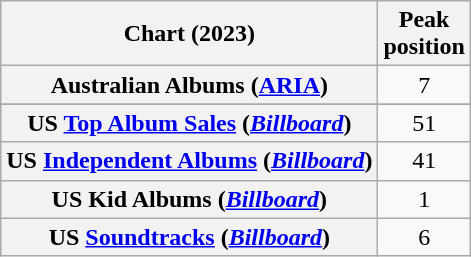<table class="wikitable sortable plainrowheaders" style="text-align:center">
<tr>
<th scope="col">Chart (2023)</th>
<th scope="col">Peak<br>position</th>
</tr>
<tr>
<th scope="row">Australian Albums (<a href='#'>ARIA</a>)</th>
<td>7</td>
</tr>
<tr>
</tr>
<tr>
</tr>
<tr>
</tr>
<tr>
</tr>
<tr>
<th scope="row">US <a href='#'>Top Album Sales</a> (<em><a href='#'>Billboard</a></em>)</th>
<td>51</td>
</tr>
<tr>
<th scope="row">US <a href='#'>Independent Albums</a> (<em><a href='#'>Billboard</a></em>)</th>
<td>41</td>
</tr>
<tr>
<th scope="row">US Kid Albums (<em><a href='#'>Billboard</a></em>)</th>
<td>1</td>
</tr>
<tr>
<th scope="row">US <a href='#'>Soundtracks</a> (<em><a href='#'>Billboard</a></em>)</th>
<td>6</td>
</tr>
</table>
